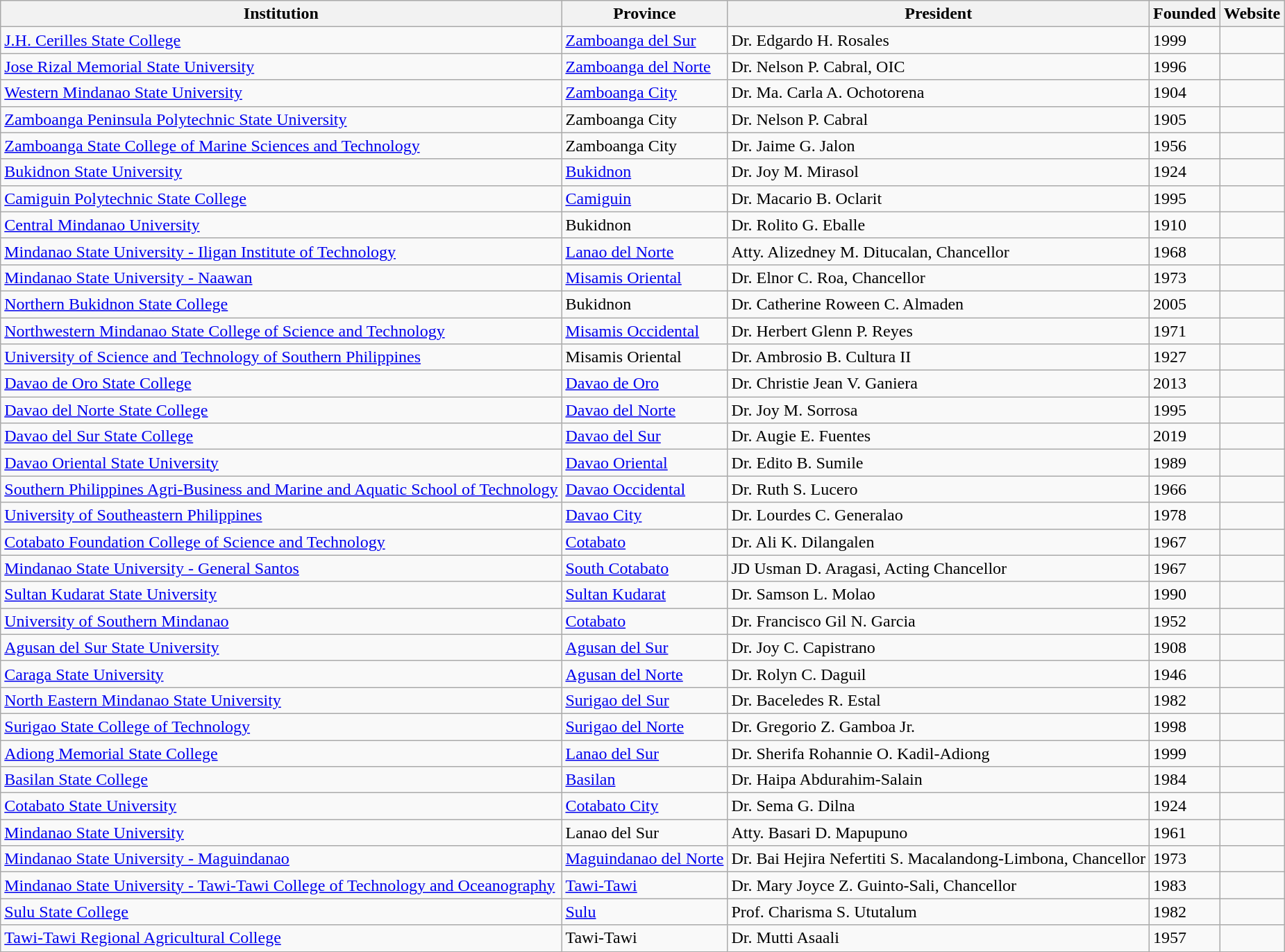<table class="wikitable sortable">
<tr>
<th>Institution</th>
<th>Province</th>
<th>President</th>
<th>Founded</th>
<th>Website</th>
</tr>
<tr>
<td><a href='#'>J.H. Cerilles State College</a></td>
<td><a href='#'>Zamboanga del Sur</a></td>
<td>Dr. Edgardo H. Rosales</td>
<td>1999</td>
<td></td>
</tr>
<tr>
<td><a href='#'>Jose Rizal Memorial State University</a></td>
<td><a href='#'>Zamboanga del Norte</a></td>
<td>Dr. Nelson P. Cabral, OIC</td>
<td>1996</td>
<td><br></td>
</tr>
<tr>
<td><a href='#'>Western Mindanao State University</a></td>
<td><a href='#'>Zamboanga City</a></td>
<td>Dr. Ma. Carla A. Ochotorena</td>
<td>1904</td>
<td></td>
</tr>
<tr>
<td><a href='#'>Zamboanga Peninsula Polytechnic State University</a></td>
<td>Zamboanga City</td>
<td>Dr. Nelson P. Cabral</td>
<td>1905</td>
<td></td>
</tr>
<tr>
<td><a href='#'>Zamboanga State College of Marine Sciences and Technology</a></td>
<td>Zamboanga City</td>
<td>Dr. Jaime G. Jalon</td>
<td>1956</td>
<td></td>
</tr>
<tr>
<td><a href='#'>Bukidnon State University</a></td>
<td><a href='#'>Bukidnon</a></td>
<td>Dr. Joy M. Mirasol</td>
<td>1924</td>
<td></td>
</tr>
<tr>
<td><a href='#'>Camiguin Polytechnic State College</a></td>
<td><a href='#'>Camiguin</a></td>
<td>Dr. Macario B. Oclarit</td>
<td>1995</td>
<td></td>
</tr>
<tr>
<td><a href='#'>Central Mindanao University</a></td>
<td>Bukidnon</td>
<td>Dr. Rolito G. Eballe</td>
<td>1910</td>
<td></td>
</tr>
<tr>
<td><a href='#'>Mindanao State University - Iligan Institute of Technology</a></td>
<td><a href='#'>Lanao del Norte</a></td>
<td>Atty. Alizedney M. Ditucalan, Chancellor</td>
<td>1968</td>
<td></td>
</tr>
<tr>
<td><a href='#'>Mindanao State University - Naawan</a></td>
<td><a href='#'>Misamis Oriental</a></td>
<td>Dr. Elnor C. Roa, Chancellor</td>
<td>1973</td>
<td></td>
</tr>
<tr>
<td><a href='#'>Northern Bukidnon State College</a></td>
<td>Bukidnon</td>
<td>Dr. Catherine Roween C. Almaden</td>
<td>2005</td>
<td></td>
</tr>
<tr>
<td><a href='#'>Northwestern Mindanao State College of Science and Technology</a></td>
<td><a href='#'>Misamis Occidental</a></td>
<td>Dr. Herbert Glenn P. Reyes</td>
<td>1971</td>
<td></td>
</tr>
<tr>
<td><a href='#'>University of Science and Technology of Southern Philippines</a></td>
<td>Misamis Oriental</td>
<td>Dr. Ambrosio B. Cultura II</td>
<td>1927</td>
<td></td>
</tr>
<tr>
<td><a href='#'>Davao de Oro State College</a></td>
<td><a href='#'>Davao de Oro</a></td>
<td>Dr. Christie Jean V. Ganiera</td>
<td>2013</td>
<td></td>
</tr>
<tr>
<td><a href='#'>Davao del Norte State College</a></td>
<td><a href='#'>Davao del Norte</a></td>
<td>Dr. Joy M. Sorrosa</td>
<td>1995</td>
<td></td>
</tr>
<tr>
<td><a href='#'>Davao del Sur State College</a></td>
<td><a href='#'>Davao del Sur</a></td>
<td>Dr. Augie E. Fuentes</td>
<td>2019</td>
<td></td>
</tr>
<tr>
<td><a href='#'>Davao Oriental State University</a></td>
<td><a href='#'>Davao Oriental</a></td>
<td>Dr. Edito B. Sumile</td>
<td>1989</td>
<td></td>
</tr>
<tr>
<td><a href='#'>Southern Philippines Agri-Business and Marine and Aquatic School of Technology</a></td>
<td><a href='#'>Davao Occidental</a></td>
<td>Dr. Ruth S. Lucero</td>
<td>1966</td>
<td></td>
</tr>
<tr>
<td><a href='#'>University of Southeastern Philippines</a></td>
<td><a href='#'>Davao City</a></td>
<td>Dr. Lourdes C. Generalao</td>
<td>1978</td>
<td></td>
</tr>
<tr>
<td><a href='#'>Cotabato Foundation College of Science and Technology</a></td>
<td><a href='#'>Cotabato</a></td>
<td>Dr. Ali K. Dilangalen</td>
<td>1967</td>
<td></td>
</tr>
<tr>
<td><a href='#'>Mindanao State University - General Santos</a></td>
<td><a href='#'>South Cotabato</a></td>
<td>JD Usman D. Aragasi, Acting Chancellor</td>
<td>1967</td>
<td></td>
</tr>
<tr>
<td><a href='#'>Sultan Kudarat State University</a></td>
<td><a href='#'>Sultan Kudarat</a></td>
<td>Dr. Samson L. Molao</td>
<td>1990</td>
<td></td>
</tr>
<tr>
<td><a href='#'>University of Southern Mindanao</a></td>
<td><a href='#'>Cotabato</a></td>
<td>Dr. Francisco Gil N. Garcia</td>
<td>1952</td>
<td></td>
</tr>
<tr>
<td><a href='#'>Agusan del Sur State University</a></td>
<td><a href='#'>Agusan del Sur</a></td>
<td>Dr. Joy C. Capistrano</td>
<td>1908</td>
<td></td>
</tr>
<tr>
<td><a href='#'>Caraga State University</a></td>
<td><a href='#'>Agusan del Norte</a></td>
<td>Dr. Rolyn C. Daguil</td>
<td>1946</td>
<td></td>
</tr>
<tr>
<td><a href='#'>North Eastern Mindanao State University</a></td>
<td><a href='#'>Surigao del Sur</a></td>
<td>Dr. Baceledes R. Estal</td>
<td>1982</td>
<td></td>
</tr>
<tr>
<td><a href='#'>Surigao State College of Technology</a></td>
<td><a href='#'>Surigao del Norte</a></td>
<td>Dr. Gregorio Z. Gamboa Jr.</td>
<td>1998</td>
<td></td>
</tr>
<tr>
<td><a href='#'>Adiong Memorial State College</a></td>
<td><a href='#'>Lanao del Sur</a></td>
<td>Dr. Sherifa Rohannie O. Kadil-Adiong</td>
<td>1999</td>
<td></td>
</tr>
<tr>
<td><a href='#'>Basilan State College</a></td>
<td><a href='#'>Basilan</a></td>
<td>Dr. Haipa Abdurahim-Salain</td>
<td>1984</td>
<td></td>
</tr>
<tr>
<td><a href='#'>Cotabato State University</a></td>
<td><a href='#'>Cotabato City</a></td>
<td>Dr. Sema G. Dilna</td>
<td>1924</td>
<td></td>
</tr>
<tr>
<td><a href='#'>Mindanao State University</a></td>
<td>Lanao del Sur</td>
<td>Atty. Basari D. Mapupuno</td>
<td>1961</td>
<td></td>
</tr>
<tr>
<td><a href='#'>Mindanao State University - Maguindanao</a></td>
<td><a href='#'>Maguindanao del Norte</a></td>
<td>Dr. Bai Hejira Nefertiti S. Macalandong-Limbona, Chancellor</td>
<td>1973</td>
<td></td>
</tr>
<tr>
<td><a href='#'>Mindanao State University - Tawi-Tawi College of Technology and Oceanography</a></td>
<td><a href='#'>Tawi-Tawi</a></td>
<td>Dr. Mary Joyce Z. Guinto-Sali, Chancellor</td>
<td>1983</td>
<td></td>
</tr>
<tr>
<td><a href='#'>Sulu State College</a></td>
<td><a href='#'>Sulu</a></td>
<td>Prof. Charisma S. Ututalum</td>
<td>1982</td>
<td></td>
</tr>
<tr>
<td><a href='#'>Tawi-Tawi Regional Agricultural College</a></td>
<td>Tawi-Tawi</td>
<td>Dr. Mutti Asaali</td>
<td>1957</td>
<td></td>
</tr>
</table>
